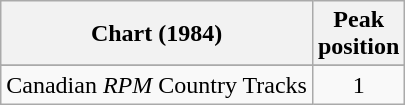<table class="wikitable sortable">
<tr>
<th align="left">Chart (1984)</th>
<th align="center">Peak<br>position</th>
</tr>
<tr>
</tr>
<tr>
<td align="left">Canadian <em>RPM</em> Country Tracks</td>
<td align="center">1</td>
</tr>
</table>
